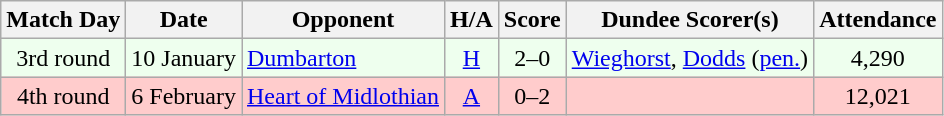<table class="wikitable" style="text-align:center">
<tr>
<th>Match Day</th>
<th>Date</th>
<th>Opponent</th>
<th>H/A</th>
<th>Score</th>
<th>Dundee Scorer(s)</th>
<th>Attendance</th>
</tr>
<tr bgcolor="#EEFFEE">
<td>3rd round</td>
<td align="left">10 January</td>
<td align="left"><a href='#'>Dumbarton</a></td>
<td><a href='#'>H</a></td>
<td>2–0</td>
<td align="left"><a href='#'>Wieghorst</a>, <a href='#'>Dodds</a> (<a href='#'>pen.</a>)</td>
<td>4,290</td>
</tr>
<tr bgcolor="#FFCCCC">
<td>4th round</td>
<td align="left">6 February</td>
<td align="left"><a href='#'>Heart of Midlothian</a></td>
<td><a href='#'>A</a></td>
<td>0–2</td>
<td align="left"></td>
<td>12,021</td>
</tr>
</table>
